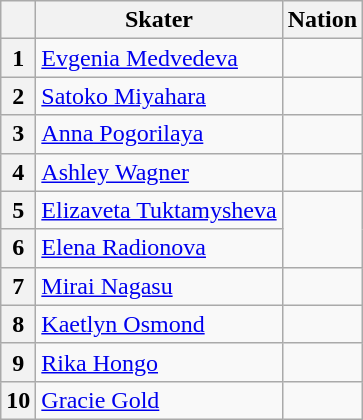<table class="wikitable sortable" style="text-align:left">
<tr>
<th scope="col"></th>
<th scope="col">Skater</th>
<th scope="col">Nation</th>
</tr>
<tr>
<th scope="row">1</th>
<td><a href='#'>Evgenia Medvedeva</a></td>
<td></td>
</tr>
<tr>
<th scope="row">2</th>
<td><a href='#'>Satoko Miyahara</a></td>
<td></td>
</tr>
<tr>
<th scope="row">3</th>
<td><a href='#'>Anna Pogorilaya</a></td>
<td></td>
</tr>
<tr>
<th scope="row">4</th>
<td><a href='#'>Ashley Wagner</a></td>
<td></td>
</tr>
<tr>
<th scope="row">5</th>
<td><a href='#'>Elizaveta Tuktamysheva</a></td>
<td rowspan="2"></td>
</tr>
<tr>
<th scope="row">6</th>
<td><a href='#'>Elena Radionova</a></td>
</tr>
<tr>
<th scope="row">7</th>
<td><a href='#'>Mirai Nagasu</a></td>
<td></td>
</tr>
<tr>
<th scope="row">8</th>
<td><a href='#'>Kaetlyn Osmond</a></td>
<td></td>
</tr>
<tr>
<th scope="row">9</th>
<td><a href='#'>Rika Hongo</a></td>
<td></td>
</tr>
<tr>
<th scope="row">10</th>
<td><a href='#'>Gracie Gold</a></td>
<td></td>
</tr>
</table>
